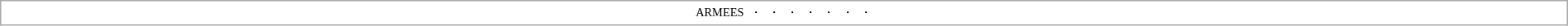<table align="center" border="0" cellspacing="0" cellpadding="3" style="border:1px solid #AAAAAA; border-collapse:collapse; font-size: 60%; text-align:center" width="100%">
<tr>
<td style="width: 2%;"></td>
<td>ARMEES <a href='#'></a> ・ <a href='#'></a> ・ <a href='#'></a> ・ <a href='#'></a> ・ <a href='#'></a> ・ <a href='#'></a> ・ <a href='#'></a> ・ <a href='#'></a></td>
<td style="width: 2%;"></td>
</tr>
<tr --->
</tr>
</table>
